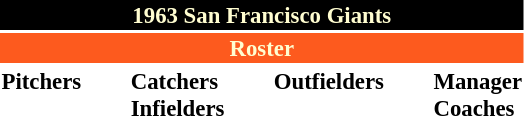<table class="toccolours" style="font-size: 95%;">
<tr>
<th colspan="10" style="background-color: black; color: #FFFDD0; text-align: center;">1963 San Francisco Giants</th>
</tr>
<tr>
<td colspan="10" style="background-color: #fd5a1e; color: #FFFDD0; text-align: center;"><strong>Roster</strong></td>
</tr>
<tr>
<td valign="top"><strong>Pitchers</strong><br>














</td>
<td width="25px"></td>
<td valign="top"><strong>Catchers</strong><br>


<strong>Infielders</strong>








</td>
<td width="25px"></td>
<td valign="top"><strong>Outfielders</strong><br>





</td>
<td width="25px"></td>
<td valign="top"><strong>Manager</strong><br>
<strong>Coaches</strong>


</td>
</tr>
<tr>
</tr>
</table>
